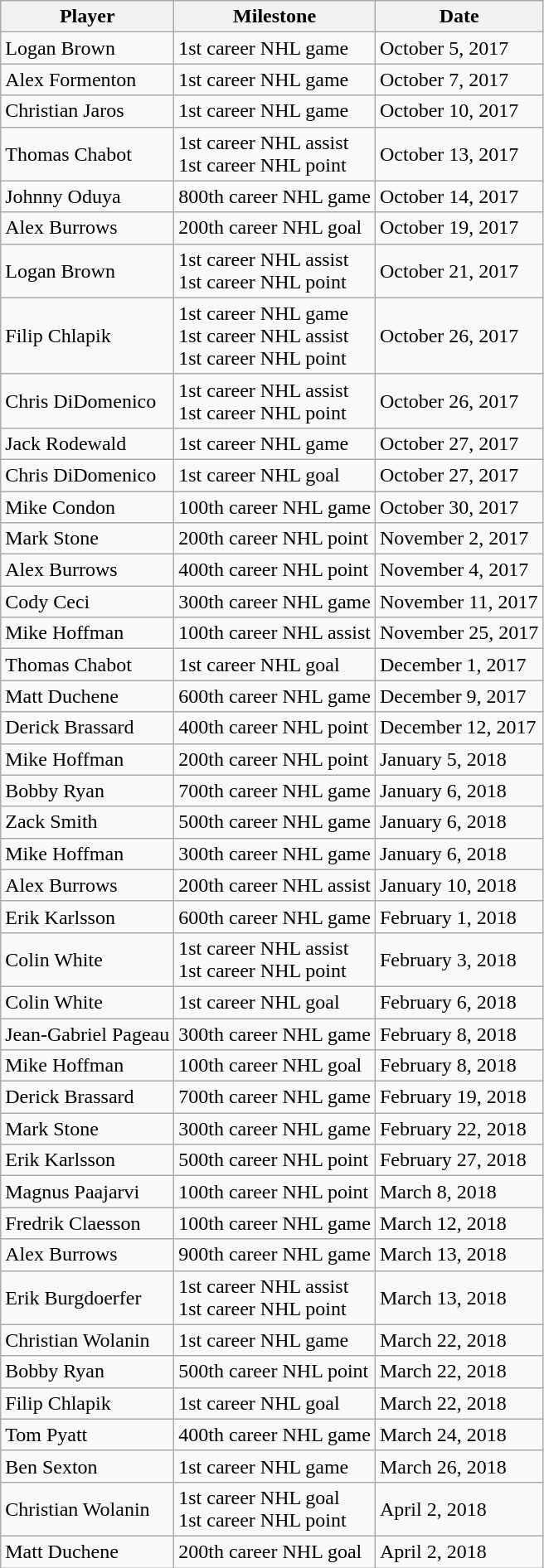<table class="wikitable">
<tr>
<th>Player</th>
<th>Milestone</th>
<th>Date</th>
</tr>
<tr>
<td>Logan Brown</td>
<td>1st career NHL game</td>
<td>October 5, 2017</td>
</tr>
<tr>
<td>Alex Formenton</td>
<td>1st career NHL game</td>
<td>October 7, 2017</td>
</tr>
<tr>
<td>Christian Jaros</td>
<td>1st career NHL game</td>
<td>October 10, 2017</td>
</tr>
<tr>
<td>Thomas Chabot</td>
<td>1st career NHL assist<br>1st career NHL point</td>
<td>October 13, 2017</td>
</tr>
<tr>
<td>Johnny Oduya</td>
<td>800th career NHL game</td>
<td>October 14, 2017</td>
</tr>
<tr>
<td>Alex Burrows</td>
<td>200th career NHL goal</td>
<td>October 19, 2017</td>
</tr>
<tr>
<td>Logan Brown</td>
<td>1st career NHL assist<br>1st career NHL point</td>
<td>October 21, 2017</td>
</tr>
<tr>
<td>Filip Chlapik</td>
<td>1st career NHL game<br>1st career NHL assist<br>1st career NHL point</td>
<td>October 26, 2017</td>
</tr>
<tr>
<td>Chris DiDomenico</td>
<td>1st career NHL assist<br>1st career NHL point</td>
<td>October 26, 2017</td>
</tr>
<tr>
<td>Jack Rodewald</td>
<td>1st career NHL game</td>
<td>October 27, 2017</td>
</tr>
<tr>
<td>Chris DiDomenico</td>
<td>1st career NHL goal</td>
<td>October 27, 2017</td>
</tr>
<tr>
<td>Mike Condon</td>
<td>100th career NHL game</td>
<td>October 30, 2017</td>
</tr>
<tr>
<td>Mark Stone</td>
<td>200th career NHL point</td>
<td>November 2, 2017</td>
</tr>
<tr>
<td>Alex Burrows</td>
<td>400th career NHL point</td>
<td>November 4, 2017</td>
</tr>
<tr>
<td>Cody Ceci</td>
<td>300th career NHL game</td>
<td>November 11, 2017</td>
</tr>
<tr>
<td>Mike Hoffman</td>
<td>100th career NHL assist</td>
<td>November 25, 2017</td>
</tr>
<tr>
<td>Thomas Chabot</td>
<td>1st career NHL goal</td>
<td>December 1, 2017</td>
</tr>
<tr>
<td>Matt Duchene</td>
<td>600th career NHL game</td>
<td>December 9, 2017</td>
</tr>
<tr>
<td>Derick Brassard</td>
<td>400th career NHL point</td>
<td>December 12, 2017</td>
</tr>
<tr>
<td>Mike Hoffman</td>
<td>200th career NHL point</td>
<td>January 5, 2018</td>
</tr>
<tr>
<td>Bobby Ryan</td>
<td>700th career NHL game</td>
<td>January 6, 2018</td>
</tr>
<tr>
<td>Zack Smith</td>
<td>500th career NHL game</td>
<td>January 6, 2018</td>
</tr>
<tr>
<td>Mike Hoffman</td>
<td>300th career NHL game</td>
<td>January 6, 2018</td>
</tr>
<tr>
<td>Alex Burrows</td>
<td>200th career NHL assist</td>
<td>January 10, 2018</td>
</tr>
<tr>
<td>Erik Karlsson</td>
<td>600th career NHL game</td>
<td>February 1, 2018</td>
</tr>
<tr>
<td>Colin White</td>
<td>1st career NHL assist<br>1st career NHL point</td>
<td>February 3, 2018</td>
</tr>
<tr>
<td>Colin White</td>
<td>1st career NHL goal</td>
<td>February 6, 2018</td>
</tr>
<tr>
<td>Jean-Gabriel Pageau</td>
<td>300th career NHL game</td>
<td>February 8, 2018</td>
</tr>
<tr>
<td>Mike Hoffman</td>
<td>100th career NHL goal</td>
<td>February 8, 2018</td>
</tr>
<tr>
<td>Derick Brassard</td>
<td>700th career NHL game</td>
<td>February 19, 2018</td>
</tr>
<tr>
<td>Mark Stone</td>
<td>300th career NHL game</td>
<td>February 22, 2018</td>
</tr>
<tr>
<td>Erik Karlsson</td>
<td>500th career NHL point</td>
<td>February 27, 2018</td>
</tr>
<tr>
<td>Magnus Paajarvi</td>
<td>100th career NHL point</td>
<td>March 8, 2018</td>
</tr>
<tr>
<td>Fredrik Claesson</td>
<td>100th career NHL game</td>
<td>March 12, 2018</td>
</tr>
<tr>
<td>Alex Burrows</td>
<td>900th career NHL game</td>
<td>March 13, 2018</td>
</tr>
<tr>
<td>Erik Burgdoerfer</td>
<td>1st career NHL assist<br>1st career NHL point</td>
<td>March 13, 2018</td>
</tr>
<tr>
<td>Christian Wolanin</td>
<td>1st career NHL game</td>
<td>March 22, 2018</td>
</tr>
<tr>
<td>Bobby Ryan</td>
<td>500th career NHL point</td>
<td>March 22, 2018</td>
</tr>
<tr>
<td>Filip Chlapik</td>
<td>1st career NHL goal</td>
<td>March 22, 2018</td>
</tr>
<tr>
<td>Tom Pyatt</td>
<td>400th career NHL game</td>
<td>March 24, 2018</td>
</tr>
<tr>
<td>Ben Sexton</td>
<td>1st career NHL game</td>
<td>March 26, 2018</td>
</tr>
<tr>
<td>Christian Wolanin</td>
<td>1st career NHL goal<br>1st career NHL point</td>
<td>April 2, 2018</td>
</tr>
<tr>
<td>Matt Duchene</td>
<td>200th career NHL goal</td>
<td>April 2, 2018</td>
</tr>
</table>
